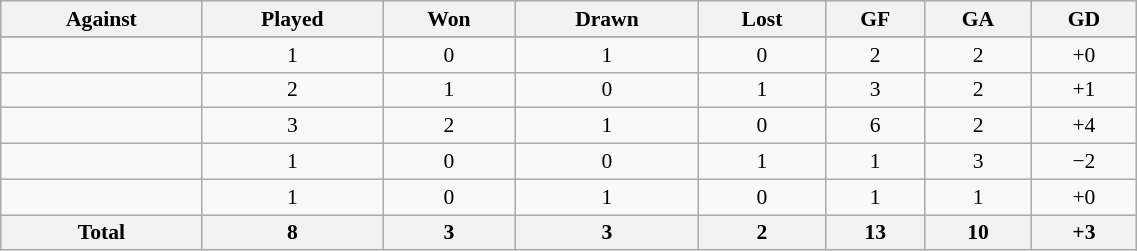<table class="sortable wikitable" style="width:60%; font-size:90%; text-align:center;">
<tr>
<th>Against</th>
<th>Played</th>
<th>Won</th>
<th>Drawn</th>
<th>Lost</th>
<th>GF</th>
<th>GA</th>
<th>GD</th>
</tr>
<tr bgcolor="#d0ffd0" align="center">
</tr>
<tr>
<td align=left></td>
<td>1</td>
<td>0</td>
<td>1</td>
<td>0</td>
<td>2</td>
<td>2</td>
<td>+0</td>
</tr>
<tr>
<td align=left></td>
<td>2</td>
<td>1</td>
<td>0</td>
<td>1</td>
<td>3</td>
<td>2</td>
<td>+1</td>
</tr>
<tr>
<td align=left></td>
<td>3</td>
<td>2</td>
<td>1</td>
<td>0</td>
<td>6</td>
<td>2</td>
<td>+4</td>
</tr>
<tr>
<td align=left></td>
<td>1</td>
<td>0</td>
<td>0</td>
<td>1</td>
<td>1</td>
<td>3</td>
<td>−2</td>
</tr>
<tr>
<td align=left></td>
<td>1</td>
<td>0</td>
<td>1</td>
<td>0</td>
<td>1</td>
<td>1</td>
<td>+0</td>
</tr>
<tr class="sortbottom">
<th>Total</th>
<th>8</th>
<th>3</th>
<th>3</th>
<th>2</th>
<th>13</th>
<th>10</th>
<th>+3</th>
</tr>
</table>
